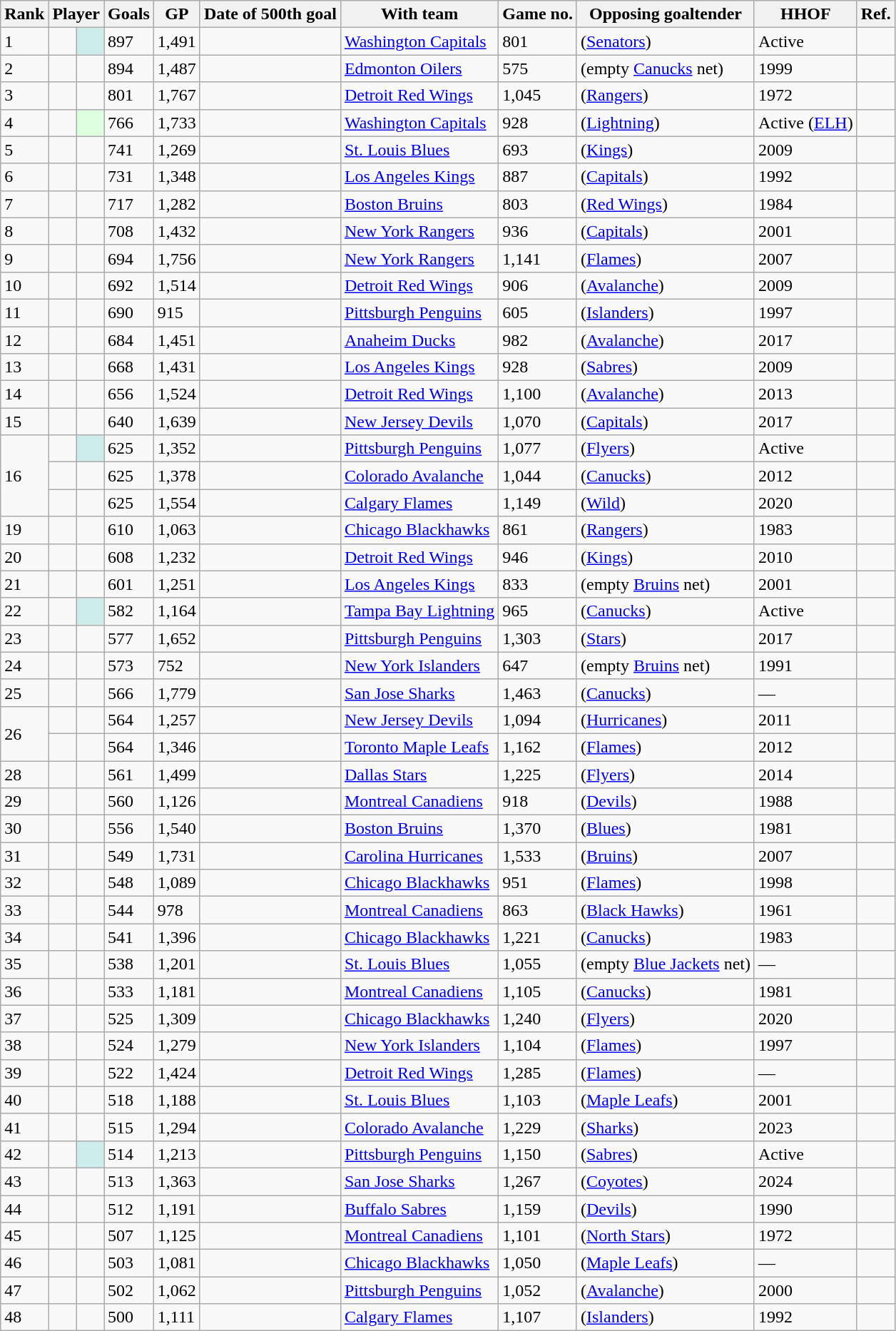<table class="wikitable sortable">
<tr>
<th>Rank</th>
<th colspan="2">Player</th>
<th>Goals</th>
<th>GP</th>
<th>Date of 500th goal</th>
<th>With team</th>
<th>Game no.</th>
<th>Opposing goaltender</th>
<th data-sort-type="text">HHOF</th>
<th class="unsortable">Ref.</th>
</tr>
<tr>
<td>1</td>
<td data-sort-value=""></td>
<td style="background:#cfecec"></td>
<td>897</td>
<td>1,491</td>
<td></td>
<td><a href='#'>Washington Capitals</a></td>
<td>801</td>
<td> (<a href='#'>Senators</a>)</td>
<td>Active</td>
<td></td>
</tr>
<tr>
<td>2</td>
<td data-sort-value=""></td>
<td></td>
<td>894</td>
<td>1,487</td>
<td></td>
<td><a href='#'>Edmonton Oilers</a></td>
<td>575</td>
<td>(empty <a href='#'>Canucks</a> net)</td>
<td>1999</td>
<td></td>
</tr>
<tr>
<td>3</td>
<td data-sort-value=""></td>
<td></td>
<td>801</td>
<td>1,767</td>
<td></td>
<td><a href='#'>Detroit Red Wings</a></td>
<td>1,045</td>
<td> (<a href='#'>Rangers</a>)</td>
<td>1972</td>
<td></td>
</tr>
<tr>
<td>4</td>
<td data-sort-value=""></td>
<td style="background:#ddffdd"></td>
<td>766</td>
<td>1,733</td>
<td></td>
<td><a href='#'>Washington Capitals</a></td>
<td>928</td>
<td> (<a href='#'>Lightning</a>)</td>
<td>Active (<a href='#'>ELH</a>)</td>
<td></td>
</tr>
<tr>
<td>5</td>
<td data-sort-value=""></td>
<td></td>
<td>741</td>
<td>1,269</td>
<td></td>
<td><a href='#'>St. Louis Blues</a></td>
<td>693</td>
<td> (<a href='#'>Kings</a>)</td>
<td>2009</td>
<td></td>
</tr>
<tr>
<td>6</td>
<td data-sort-value=""></td>
<td></td>
<td>731</td>
<td>1,348</td>
<td></td>
<td><a href='#'>Los Angeles Kings</a></td>
<td>887</td>
<td> (<a href='#'>Capitals</a>)</td>
<td>1992</td>
<td></td>
</tr>
<tr>
<td>7</td>
<td data-sort-value=""></td>
<td></td>
<td>717</td>
<td>1,282</td>
<td></td>
<td><a href='#'>Boston Bruins</a></td>
<td>803</td>
<td> (<a href='#'>Red Wings</a>)</td>
<td>1984</td>
<td></td>
</tr>
<tr>
<td>8</td>
<td data-sort-value=""></td>
<td></td>
<td>708</td>
<td>1,432</td>
<td></td>
<td><a href='#'>New York Rangers</a></td>
<td>936</td>
<td> (<a href='#'>Capitals</a>)</td>
<td>2001</td>
<td></td>
</tr>
<tr>
<td>9</td>
<td data-sort-value=""></td>
<td></td>
<td>694</td>
<td>1,756</td>
<td></td>
<td><a href='#'>New York Rangers</a></td>
<td>1,141</td>
<td> (<a href='#'>Flames</a>)</td>
<td>2007</td>
<td></td>
</tr>
<tr>
<td>10</td>
<td></td>
<td></td>
<td>692</td>
<td>1,514</td>
<td></td>
<td><a href='#'>Detroit Red Wings</a></td>
<td>906</td>
<td> (<a href='#'>Avalanche</a>)</td>
<td>2009</td>
<td></td>
</tr>
<tr>
<td>11</td>
<td data-sort-value=""></td>
<td></td>
<td>690</td>
<td>915</td>
<td></td>
<td><a href='#'>Pittsburgh Penguins</a></td>
<td>605</td>
<td> (<a href='#'>Islanders</a>)</td>
<td>1997</td>
<td></td>
</tr>
<tr>
<td>12</td>
<td data-sort-value=""></td>
<td></td>
<td>684</td>
<td>1,451</td>
<td></td>
<td><a href='#'>Anaheim Ducks</a></td>
<td>982</td>
<td> (<a href='#'>Avalanche</a>)</td>
<td>2017</td>
<td></td>
</tr>
<tr>
<td>13</td>
<td data-sort-value=""></td>
<td></td>
<td>668</td>
<td>1,431</td>
<td></td>
<td><a href='#'>Los Angeles Kings</a></td>
<td>928</td>
<td> (<a href='#'>Sabres</a>)</td>
<td>2009</td>
<td></td>
</tr>
<tr>
<td>14</td>
<td data-sort-value=""></td>
<td></td>
<td>656</td>
<td>1,524</td>
<td></td>
<td><a href='#'>Detroit Red Wings</a></td>
<td>1,100</td>
<td> (<a href='#'>Avalanche</a>)</td>
<td>2013</td>
<td></td>
</tr>
<tr>
<td>15</td>
<td data-sort-value=""></td>
<td></td>
<td>640</td>
<td>1,639</td>
<td></td>
<td><a href='#'>New Jersey Devils</a></td>
<td>1,070</td>
<td> (<a href='#'>Capitals</a>)</td>
<td>2017</td>
<td></td>
</tr>
<tr>
<td rowspan="3">16</td>
<td data-sort-value=""></td>
<td style="background:#cfecec"></td>
<td>625</td>
<td>1,352</td>
<td></td>
<td><a href='#'>Pittsburgh Penguins</a></td>
<td>1,077</td>
<td> (<a href='#'>Flyers</a>)</td>
<td>Active</td>
<td></td>
</tr>
<tr>
<td data-sort-value=""></td>
<td></td>
<td>625</td>
<td>1,378</td>
<td></td>
<td><a href='#'>Colorado Avalanche</a></td>
<td>1,044</td>
<td> (<a href='#'>Canucks</a>)</td>
<td>2012</td>
<td></td>
</tr>
<tr>
<td data-sort-value=""></td>
<td></td>
<td>625</td>
<td>1,554</td>
<td></td>
<td><a href='#'>Calgary Flames</a></td>
<td>1,149</td>
<td> (<a href='#'>Wild</a>)</td>
<td>2020</td>
<td></td>
</tr>
<tr>
<td>19</td>
<td data-sort-value=""></td>
<td></td>
<td>610</td>
<td>1,063</td>
<td></td>
<td><a href='#'>Chicago Blackhawks</a></td>
<td>861</td>
<td> (<a href='#'>Rangers</a>)</td>
<td>1983</td>
<td></td>
</tr>
<tr>
<td>20</td>
<td data-sort-value=""></td>
<td></td>
<td>608</td>
<td>1,232</td>
<td></td>
<td><a href='#'>Detroit Red Wings</a></td>
<td>946</td>
<td> (<a href='#'>Kings</a>)</td>
<td>2010</td>
<td></td>
</tr>
<tr>
<td>21</td>
<td data-sort-value=""></td>
<td></td>
<td>601</td>
<td>1,251</td>
<td></td>
<td><a href='#'>Los Angeles Kings</a></td>
<td>833</td>
<td>(empty <a href='#'>Bruins</a> net)</td>
<td>2001</td>
<td></td>
</tr>
<tr>
<td>22</td>
<td data-sort-value=""></td>
<td style="background:#cfecec"></td>
<td>582</td>
<td>1,164</td>
<td></td>
<td><a href='#'>Tampa Bay Lightning</a></td>
<td>965</td>
<td> (<a href='#'>Canucks</a>)</td>
<td>Active</td>
<td></td>
</tr>
<tr>
<td>23</td>
<td data-sort-value=""></td>
<td></td>
<td>577</td>
<td>1,652</td>
<td></td>
<td><a href='#'>Pittsburgh Penguins</a></td>
<td>1,303</td>
<td> (<a href='#'>Stars</a>)</td>
<td>2017</td>
<td></td>
</tr>
<tr>
<td>24</td>
<td data-sort-value=""></td>
<td></td>
<td>573</td>
<td>752</td>
<td></td>
<td><a href='#'>New York Islanders</a></td>
<td>647</td>
<td>(empty <a href='#'>Bruins</a> net)</td>
<td>1991</td>
<td></td>
</tr>
<tr>
<td>25</td>
<td data-sort-value=""></td>
<td></td>
<td>566</td>
<td>1,779</td>
<td></td>
<td><a href='#'>San Jose Sharks</a></td>
<td>1,463</td>
<td> (<a href='#'>Canucks</a>)</td>
<td>—</td>
<td></td>
</tr>
<tr>
<td rowspan="2">26</td>
<td data-sort-value=""></td>
<td></td>
<td>564</td>
<td>1,257</td>
<td></td>
<td><a href='#'>New Jersey Devils</a></td>
<td>1,094</td>
<td> (<a href='#'>Hurricanes</a>)</td>
<td>2011</td>
<td></td>
</tr>
<tr>
<td data-sort-value=""></td>
<td></td>
<td>564</td>
<td>1,346</td>
<td></td>
<td><a href='#'>Toronto Maple Leafs</a></td>
<td>1,162</td>
<td> (<a href='#'>Flames</a>)</td>
<td>2012</td>
<td></td>
</tr>
<tr>
<td>28</td>
<td data-sort-value=""></td>
<td></td>
<td>561</td>
<td>1,499</td>
<td></td>
<td><a href='#'>Dallas Stars</a></td>
<td>1,225</td>
<td> (<a href='#'>Flyers</a>)</td>
<td>2014</td>
<td></td>
</tr>
<tr>
<td>29</td>
<td data-sort-value=""></td>
<td></td>
<td>560</td>
<td>1,126</td>
<td></td>
<td><a href='#'>Montreal Canadiens</a></td>
<td>918</td>
<td> (<a href='#'>Devils</a>)</td>
<td>1988</td>
<td></td>
</tr>
<tr>
<td>30</td>
<td data-sort-value=""></td>
<td></td>
<td>556</td>
<td>1,540</td>
<td></td>
<td><a href='#'>Boston Bruins</a></td>
<td>1,370</td>
<td> (<a href='#'>Blues</a>)</td>
<td>1981</td>
<td></td>
</tr>
<tr>
<td>31</td>
<td data-sort-value=""></td>
<td></td>
<td>549</td>
<td>1,731</td>
<td></td>
<td><a href='#'>Carolina Hurricanes</a></td>
<td>1,533</td>
<td> (<a href='#'>Bruins</a>)</td>
<td>2007</td>
<td></td>
</tr>
<tr>
<td>32</td>
<td data-sort-value=""></td>
<td></td>
<td>548</td>
<td>1,089</td>
<td></td>
<td><a href='#'>Chicago Blackhawks</a></td>
<td>951</td>
<td> (<a href='#'>Flames</a>)</td>
<td>1998</td>
<td></td>
</tr>
<tr>
<td>33</td>
<td data-sort-value=""></td>
<td></td>
<td>544</td>
<td>978</td>
<td></td>
<td><a href='#'>Montreal Canadiens</a></td>
<td>863</td>
<td> (<a href='#'>Black Hawks</a>)</td>
<td>1961</td>
<td></td>
</tr>
<tr>
<td>34</td>
<td data-sort-value=""></td>
<td></td>
<td>541</td>
<td>1,396</td>
<td></td>
<td><a href='#'>Chicago Blackhawks</a></td>
<td>1,221</td>
<td> (<a href='#'>Canucks</a>)</td>
<td>1983</td>
<td></td>
</tr>
<tr>
<td>35</td>
<td data-sort-value=""></td>
<td></td>
<td>538</td>
<td>1,201</td>
<td></td>
<td><a href='#'>St. Louis Blues</a></td>
<td>1,055</td>
<td>(empty <a href='#'>Blue Jackets</a> net)</td>
<td>—</td>
<td></td>
</tr>
<tr>
<td>36</td>
<td data-sort-value=""></td>
<td></td>
<td>533</td>
<td>1,181</td>
<td></td>
<td><a href='#'>Montreal Canadiens</a></td>
<td>1,105</td>
<td> (<a href='#'>Canucks</a>)</td>
<td>1981</td>
<td></td>
</tr>
<tr>
<td>37</td>
<td data-sort-value=""></td>
<td></td>
<td>525</td>
<td>1,309</td>
<td></td>
<td><a href='#'>Chicago Blackhawks</a></td>
<td>1,240</td>
<td> (<a href='#'>Flyers</a>)</td>
<td>2020</td>
<td></td>
</tr>
<tr>
<td>38</td>
<td data-sort-value=""></td>
<td></td>
<td>524</td>
<td>1,279</td>
<td></td>
<td><a href='#'>New York Islanders</a></td>
<td>1,104</td>
<td> (<a href='#'>Flames</a>)</td>
<td>1997</td>
<td></td>
</tr>
<tr>
<td>39</td>
<td data-sort-value=""></td>
<td></td>
<td>522</td>
<td>1,424</td>
<td></td>
<td><a href='#'>Detroit Red Wings</a></td>
<td>1,285</td>
<td> (<a href='#'>Flames</a>)</td>
<td>—</td>
<td></td>
</tr>
<tr>
<td>40</td>
<td data-sort-value=""></td>
<td></td>
<td>518</td>
<td>1,188</td>
<td></td>
<td><a href='#'>St. Louis Blues</a></td>
<td>1,103</td>
<td> (<a href='#'>Maple Leafs</a>)</td>
<td>2001</td>
<td></td>
</tr>
<tr>
<td>41</td>
<td data-sort-value=""></td>
<td></td>
<td>515</td>
<td>1,294</td>
<td></td>
<td><a href='#'>Colorado Avalanche</a></td>
<td>1,229</td>
<td> (<a href='#'>Sharks</a>)</td>
<td>2023</td>
<td></td>
</tr>
<tr>
<td>42</td>
<td data-sort-value=""></td>
<td style="background:#cfecec"></td>
<td>514</td>
<td>1,213</td>
<td></td>
<td><a href='#'>Pittsburgh Penguins</a></td>
<td>1,150</td>
<td> (<a href='#'>Sabres</a>)</td>
<td>Active</td>
<td></td>
</tr>
<tr>
<td>43</td>
<td data-sort-value=""></td>
<td></td>
<td>513</td>
<td>1,363</td>
<td></td>
<td><a href='#'>San Jose Sharks</a></td>
<td>1,267</td>
<td> (<a href='#'>Coyotes</a>)</td>
<td>2024</td>
<td></td>
</tr>
<tr>
<td>44</td>
<td data-sort-value=""></td>
<td></td>
<td>512</td>
<td>1,191</td>
<td></td>
<td><a href='#'>Buffalo Sabres</a></td>
<td>1,159</td>
<td> (<a href='#'>Devils</a>)</td>
<td>1990</td>
<td></td>
</tr>
<tr>
<td>45</td>
<td data-sort-value=""></td>
<td></td>
<td>507</td>
<td>1,125</td>
<td></td>
<td><a href='#'>Montreal Canadiens</a></td>
<td>1,101</td>
<td> (<a href='#'>North Stars</a>)</td>
<td>1972</td>
<td></td>
</tr>
<tr>
<td>46</td>
<td data-sort-value=""></td>
<td></td>
<td>503</td>
<td>1,081</td>
<td></td>
<td><a href='#'>Chicago Blackhawks</a></td>
<td>1,050</td>
<td> (<a href='#'>Maple Leafs</a>)</td>
<td>—</td>
<td></td>
</tr>
<tr>
<td>47</td>
<td data-sort-value=""></td>
<td></td>
<td>502</td>
<td>1,062</td>
<td></td>
<td><a href='#'>Pittsburgh Penguins</a></td>
<td>1,052</td>
<td> (<a href='#'>Avalanche</a>)</td>
<td>2000</td>
<td></td>
</tr>
<tr>
<td>48</td>
<td data-sort-value=""></td>
<td></td>
<td>500</td>
<td>1,111</td>
<td></td>
<td><a href='#'>Calgary Flames</a></td>
<td>1,107</td>
<td> (<a href='#'>Islanders</a>)</td>
<td>1992</td>
<td></td>
</tr>
</table>
